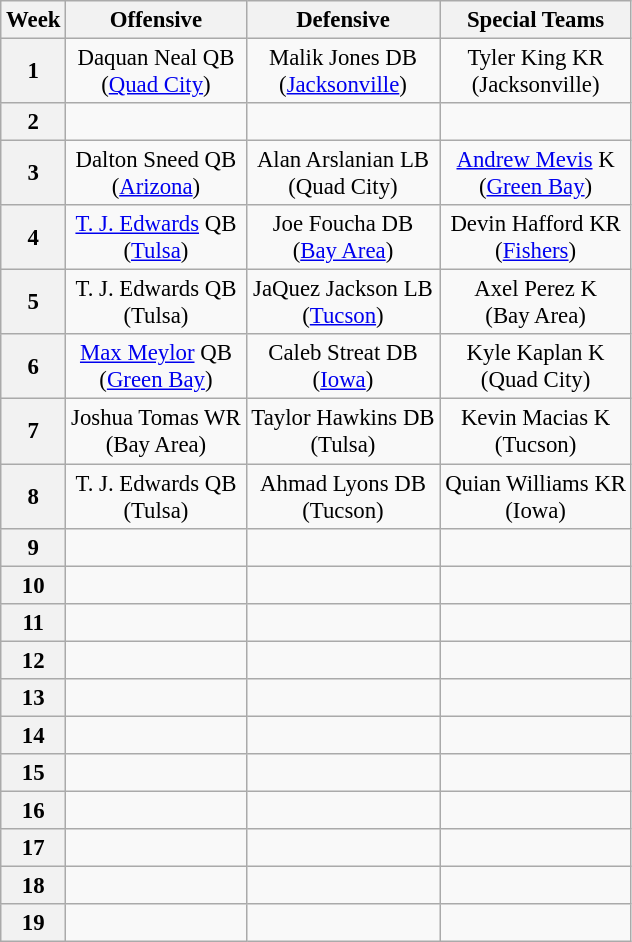<table class="wikitable" style="font-size: 95%; text-align: center;">
<tr>
<th>Week</th>
<th>Offensive</th>
<th>Defensive</th>
<th>Special Teams</th>
</tr>
<tr>
<th>1</th>
<td>Daquan Neal QB<br>(<a href='#'>Quad City</a>)</td>
<td>Malik Jones DB<br>(<a href='#'>Jacksonville</a>)</td>
<td>Tyler King KR<br>(Jacksonville)</td>
</tr>
<tr>
<th>2</th>
<td></td>
<td></td>
<td></td>
</tr>
<tr>
<th>3</th>
<td>Dalton Sneed QB<br>(<a href='#'>Arizona</a>)</td>
<td>Alan Arslanian LB<br>(Quad City)</td>
<td><a href='#'>Andrew Mevis</a> K<br>(<a href='#'>Green Bay</a>)</td>
</tr>
<tr>
<th>4</th>
<td><a href='#'>T. J. Edwards</a> QB<br>(<a href='#'>Tulsa</a>)</td>
<td>Joe Foucha DB<br>(<a href='#'>Bay Area</a>)</td>
<td>Devin Hafford KR<br>(<a href='#'>Fishers</a>)</td>
</tr>
<tr>
<th>5</th>
<td>T. J. Edwards QB<br>(Tulsa)</td>
<td>JaQuez Jackson LB<br>(<a href='#'>Tucson</a>)</td>
<td>Axel Perez K<br>(Bay Area)</td>
</tr>
<tr>
<th>6</th>
<td><a href='#'>Max Meylor</a> QB<br>(<a href='#'>Green Bay</a>)</td>
<td>Caleb Streat DB<br>(<a href='#'>Iowa</a>)</td>
<td>Kyle Kaplan K<br>(Quad City)</td>
</tr>
<tr>
<th>7</th>
<td>Joshua Tomas WR<br>(Bay Area)</td>
<td>Taylor Hawkins DB<br>(Tulsa)</td>
<td>Kevin Macias K<br>(Tucson)</td>
</tr>
<tr>
<th>8</th>
<td>T. J. Edwards QB<br>(Tulsa)</td>
<td>Ahmad Lyons DB<br>(Tucson)</td>
<td>Quian Williams KR<br>(Iowa)</td>
</tr>
<tr>
<th>9</th>
<td></td>
<td></td>
<td></td>
</tr>
<tr>
<th>10</th>
<td></td>
<td></td>
<td></td>
</tr>
<tr>
<th>11</th>
<td></td>
<td></td>
<td></td>
</tr>
<tr>
<th>12</th>
<td></td>
<td></td>
<td></td>
</tr>
<tr>
<th>13</th>
<td></td>
<td></td>
<td></td>
</tr>
<tr>
<th>14</th>
<td></td>
<td></td>
<td></td>
</tr>
<tr>
<th>15</th>
<td></td>
<td></td>
<td></td>
</tr>
<tr>
<th>16</th>
<td></td>
<td></td>
<td></td>
</tr>
<tr>
<th>17</th>
<td></td>
<td></td>
<td></td>
</tr>
<tr>
<th>18</th>
<td></td>
<td></td>
<td></td>
</tr>
<tr>
<th>19</th>
<td></td>
<td></td>
<td></td>
</tr>
</table>
